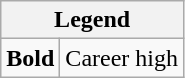<table class="wikitable mw-collapsible mw-collapsed">
<tr>
<th colspan="2">Legend</th>
</tr>
<tr>
<td><strong>Bold</strong></td>
<td>Career high</td>
</tr>
</table>
